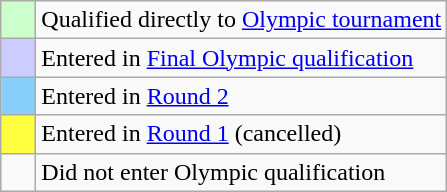<table class="wikitable">
<tr>
<td style="background: #ccffcc;">    </td>
<td>Qualified directly to <a href='#'>Olympic tournament</a></td>
</tr>
<tr>
<td style="background: #ccccff;">    </td>
<td>Entered in <a href='#'>Final Olympic qualification</a></td>
</tr>
<tr>
<td style="background: #87cefa;">    </td>
<td>Entered in <a href='#'>Round 2</a></td>
</tr>
<tr>
<td style="background: #ffff42;">    </td>
<td>Entered in <a href='#'>Round 1</a> (cancelled)</td>
</tr>
<tr>
<td style="background:">    </td>
<td>Did not enter Olympic qualification</td>
</tr>
</table>
